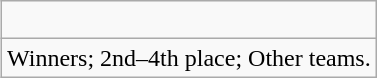<table class="wikitable" style="text-align:center;float:right">
<tr>
<td><br></td>
</tr>
<tr>
<td colspan="2"> Winners;  2nd–4th place;  Other teams.</td>
</tr>
</table>
